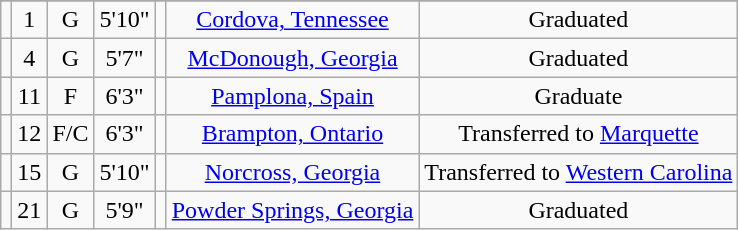<table class="wikitable sortable" border="1" style="text-align: center;">
<tr align=center>
</tr>
<tr>
<td></td>
<td>1</td>
<td>G</td>
<td>5'10"</td>
<td></td>
<td><a href='#'>Cordova, Tennessee</a></td>
<td>Graduated</td>
</tr>
<tr>
<td></td>
<td>4</td>
<td>G</td>
<td>5'7"</td>
<td></td>
<td><a href='#'>McDonough, Georgia</a></td>
<td>Graduated</td>
</tr>
<tr>
<td></td>
<td>11</td>
<td>F</td>
<td>6'3"</td>
<td></td>
<td><a href='#'>Pamplona, Spain</a></td>
<td>Graduate</td>
</tr>
<tr>
<td></td>
<td>12</td>
<td>F/C</td>
<td>6'3"</td>
<td></td>
<td><a href='#'>Brampton, Ontario</a></td>
<td>Transferred to <a href='#'>Marquette</a></td>
</tr>
<tr>
<td></td>
<td>15</td>
<td>G</td>
<td>5'10"</td>
<td></td>
<td><a href='#'>Norcross, Georgia</a></td>
<td>Transferred to <a href='#'>Western Carolina</a></td>
</tr>
<tr>
<td></td>
<td>21</td>
<td>G</td>
<td>5'9"</td>
<td></td>
<td><a href='#'>Powder Springs, Georgia</a></td>
<td>Graduated</td>
</tr>
</table>
